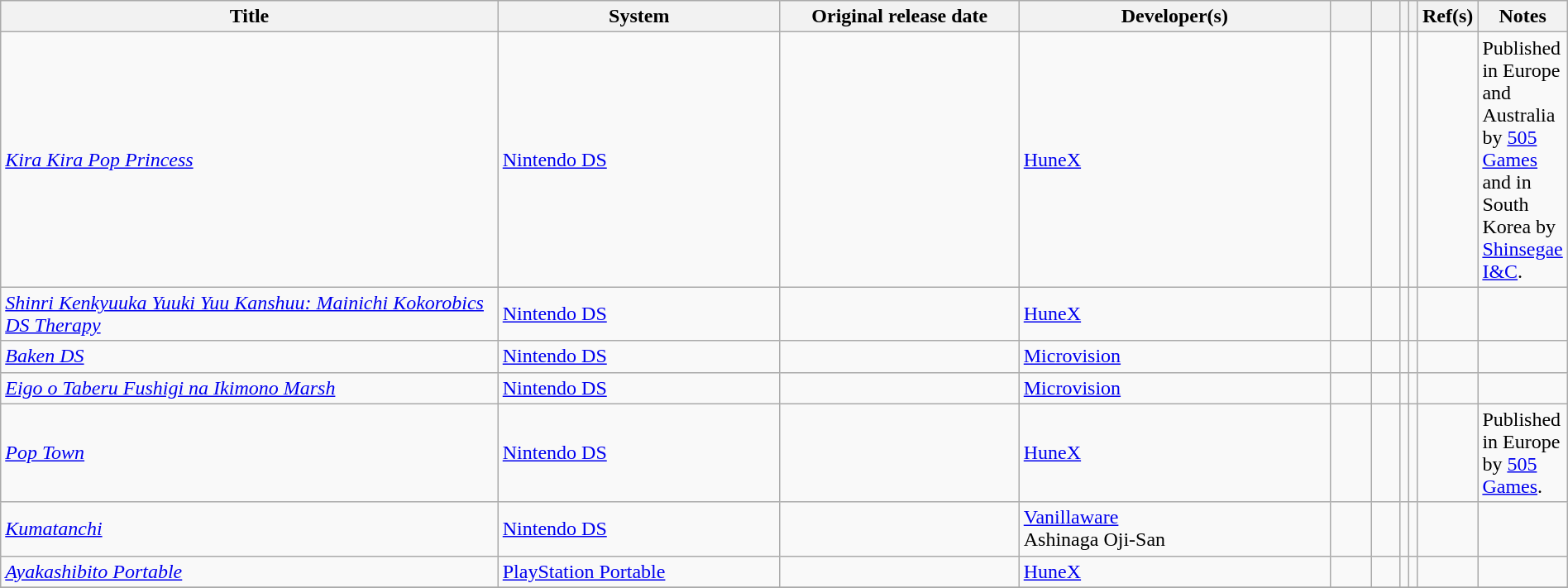<table class="wikitable sortable" style="width: 100%">
<tr>
<th style="width:36%">Title</th>
<th style="width:20%">System</th>
<th style="width:17%">Original release date</th>
<th style="width:22%">Developer(s)</th>
<th style="width:3%"></th>
<th style="width:3%"></th>
<th style="width:3%"></th>
<th style="width:3%"></th>
<th style="width:3%" class="unsortable">Ref(s)</th>
<th>Notes</th>
</tr>
<tr>
<td><em><a href='#'>Kira Kira Pop Princess</a></em></td>
<td><a href='#'>Nintendo DS</a></td>
<td></td>
<td><a href='#'>HuneX</a></td>
<td></td>
<td></td>
<td></td>
<td></td>
<td style="text-align:center"></td>
<td>Published in Europe and Australia by <a href='#'>505 Games</a> and in South Korea by <a href='#'>Shinsegae I&C</a>.</td>
</tr>
<tr>
<td><em><a href='#'>Shinri Kenkyuuka Yuuki Yuu Kanshuu: Mainichi Kokorobics DS Therapy</a></em></td>
<td><a href='#'>Nintendo DS</a></td>
<td></td>
<td><a href='#'>HuneX</a></td>
<td></td>
<td></td>
<td></td>
<td></td>
<td style="text-align:center"></td>
<td></td>
</tr>
<tr>
<td><em><a href='#'>Baken DS</a></em></td>
<td><a href='#'>Nintendo DS</a></td>
<td></td>
<td><a href='#'>Microvision</a></td>
<td></td>
<td></td>
<td></td>
<td></td>
<td style="text-align:center"></td>
<td></td>
</tr>
<tr>
<td><em><a href='#'>Eigo o Taberu Fushigi na Ikimono Marsh</a></em></td>
<td><a href='#'>Nintendo DS</a></td>
<td></td>
<td><a href='#'>Microvision</a></td>
<td></td>
<td></td>
<td></td>
<td></td>
<td style="text-align:center"></td>
<td></td>
</tr>
<tr>
<td><em><a href='#'>Pop Town</a></em></td>
<td><a href='#'>Nintendo DS</a></td>
<td></td>
<td><a href='#'>HuneX</a></td>
<td></td>
<td></td>
<td></td>
<td></td>
<td style="text-align:center"></td>
<td>Published in Europe by <a href='#'>505 Games</a>.</td>
</tr>
<tr>
<td><em><a href='#'>Kumatanchi</a></em></td>
<td><a href='#'>Nintendo DS</a></td>
<td></td>
<td><a href='#'>Vanillaware</a><br>Ashinaga Oji-San</td>
<td></td>
<td></td>
<td></td>
<td></td>
<td style="text-align:center"></td>
<td></td>
</tr>
<tr>
<td><em><a href='#'>Ayakashibito Portable</a></em></td>
<td><a href='#'>PlayStation Portable</a></td>
<td></td>
<td><a href='#'>HuneX</a></td>
<td></td>
<td></td>
<td></td>
<td></td>
<td style="text-align:center"></td>
<td></td>
</tr>
<tr>
</tr>
</table>
